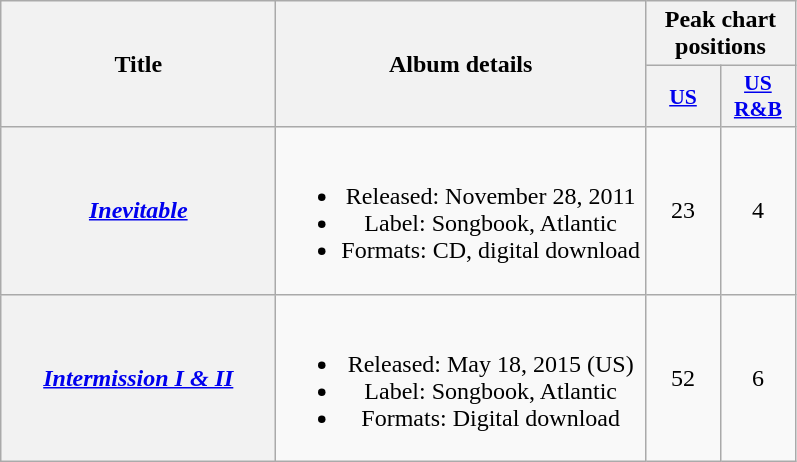<table class="wikitable plainrowheaders" style="text-align:center;">
<tr>
<th scope="col" rowspan="2" style="width:11em;">Title</th>
<th scope="col" rowspan="2">Album details</th>
<th scope="col" colspan="6">Peak chart positions</th>
</tr>
<tr>
<th scope="col" style="width:3em;font-size:90%;"><a href='#'>US</a><br></th>
<th scope="col" style="width:3em;font-size:90%;"><a href='#'>US R&B</a><br></th>
</tr>
<tr>
<th scope="row"><em><a href='#'>Inevitable</a></em></th>
<td><br><ul><li>Released: November 28, 2011</li><li>Label: Songbook, Atlantic</li><li>Formats: CD, digital download</li></ul></td>
<td>23</td>
<td>4</td>
</tr>
<tr>
<th scope="row"><em><a href='#'>Intermission I & II</a></em></th>
<td><br><ul><li>Released: May 18, 2015 <span>(US)</span></li><li>Label: Songbook, Atlantic</li><li>Formats: Digital download</li></ul></td>
<td>52</td>
<td>6</td>
</tr>
</table>
